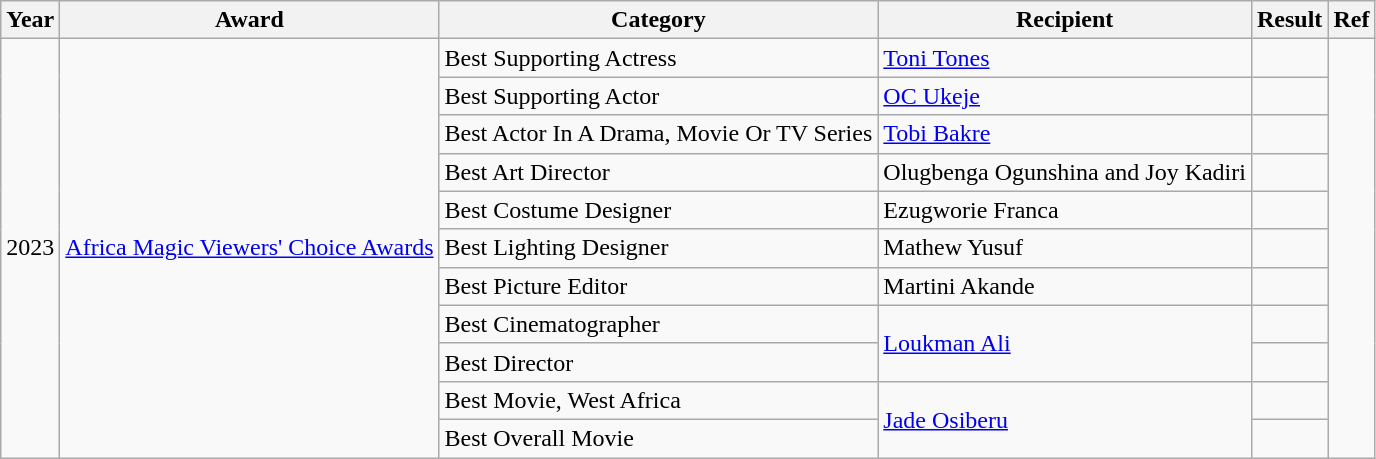<table class="wikitable">
<tr>
<th>Year</th>
<th>Award</th>
<th>Category</th>
<th>Recipient</th>
<th>Result</th>
<th>Ref</th>
</tr>
<tr>
<td rowspan="11">2023</td>
<td rowspan="11"><a href='#'>Africa Magic Viewers' Choice Awards</a></td>
<td>Best Supporting Actress</td>
<td><a href='#'>Toni Tones</a></td>
<td></td>
<td rowspan="11"></td>
</tr>
<tr>
<td>Best Supporting Actor</td>
<td><a href='#'>OC Ukeje</a></td>
<td></td>
</tr>
<tr>
<td>Best Actor In A Drama, Movie Or TV Series</td>
<td><a href='#'>Tobi Bakre</a></td>
<td></td>
</tr>
<tr>
<td>Best Art Director</td>
<td>Olugbenga Ogunshina and Joy Kadiri</td>
<td></td>
</tr>
<tr>
<td>Best Costume Designer</td>
<td>Ezugworie Franca</td>
<td></td>
</tr>
<tr>
<td>Best Lighting Designer</td>
<td>Mathew Yusuf</td>
<td> </td>
</tr>
<tr>
<td>Best Picture Editor</td>
<td>Martini Akande</td>
<td></td>
</tr>
<tr>
<td>Best Cinematographer</td>
<td rowspan="2"><a href='#'>Loukman Ali</a></td>
<td></td>
</tr>
<tr>
<td>Best Director</td>
<td></td>
</tr>
<tr>
<td>Best Movie, West Africa</td>
<td rowspan="2"><a href='#'>Jade Osiberu</a></td>
<td></td>
</tr>
<tr>
<td>Best Overall Movie</td>
<td></td>
</tr>
</table>
